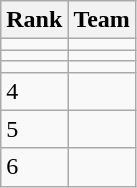<table class="wikitable">
<tr>
<th>Rank</th>
<th>Team</th>
</tr>
<tr>
<td></td>
<td></td>
</tr>
<tr>
<td></td>
<td></td>
</tr>
<tr>
<td></td>
<td></td>
</tr>
<tr>
<td>4</td>
<td></td>
</tr>
<tr>
<td>5</td>
<td></td>
</tr>
<tr>
<td>6</td>
<td></td>
</tr>
</table>
